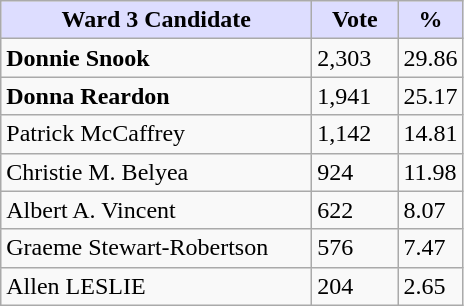<table class="wikitable">
<tr>
<th style="background:#ddf; width:200px;">Ward 3 Candidate</th>
<th style="background:#ddf; width:50px;">Vote</th>
<th style="background:#ddf; width:30px;">%</th>
</tr>
<tr>
<td><strong>Donnie Snook</strong></td>
<td>2,303</td>
<td>29.86</td>
</tr>
<tr>
<td><strong>Donna Reardon</strong></td>
<td>1,941</td>
<td>25.17</td>
</tr>
<tr>
<td>Patrick McCaffrey</td>
<td>1,142</td>
<td>14.81</td>
</tr>
<tr>
<td>Christie M. Belyea</td>
<td>924</td>
<td>11.98</td>
</tr>
<tr>
<td>Albert A. Vincent</td>
<td>622</td>
<td>8.07</td>
</tr>
<tr>
<td>Graeme Stewart-Robertson</td>
<td>576</td>
<td>7.47</td>
</tr>
<tr>
<td>Allen LESLIE</td>
<td>204</td>
<td>2.65</td>
</tr>
</table>
